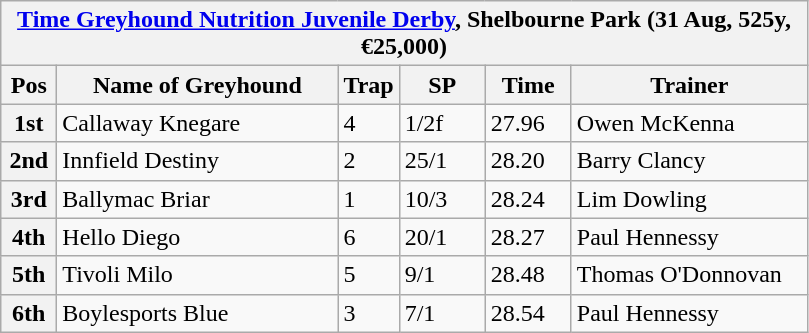<table class="wikitable">
<tr>
<th colspan="6"><a href='#'>Time Greyhound Nutrition Juvenile Derby</a>, Shelbourne Park (31 Aug, 525y, €25,000)</th>
</tr>
<tr>
<th width=30>Pos</th>
<th width=180>Name of Greyhound</th>
<th width=30>Trap</th>
<th width=50>SP</th>
<th width=50>Time</th>
<th width=150>Trainer</th>
</tr>
<tr>
<th>1st</th>
<td>Callaway Knegare</td>
<td>4</td>
<td>1/2f</td>
<td>27.96</td>
<td>Owen McKenna</td>
</tr>
<tr>
<th>2nd</th>
<td>Innfield Destiny</td>
<td>2</td>
<td>25/1</td>
<td>28.20</td>
<td>Barry Clancy</td>
</tr>
<tr>
<th>3rd</th>
<td>Ballymac Briar</td>
<td>1</td>
<td>10/3</td>
<td>28.24</td>
<td>Lim Dowling</td>
</tr>
<tr>
<th>4th</th>
<td>Hello Diego</td>
<td>6</td>
<td>20/1</td>
<td>28.27</td>
<td>Paul Hennessy</td>
</tr>
<tr>
<th>5th</th>
<td>Tivoli Milo</td>
<td>5</td>
<td>9/1</td>
<td>28.48</td>
<td>Thomas O'Donnovan</td>
</tr>
<tr>
<th>6th</th>
<td>Boylesports Blue</td>
<td>3</td>
<td>7/1</td>
<td>28.54</td>
<td>Paul Hennessy</td>
</tr>
</table>
